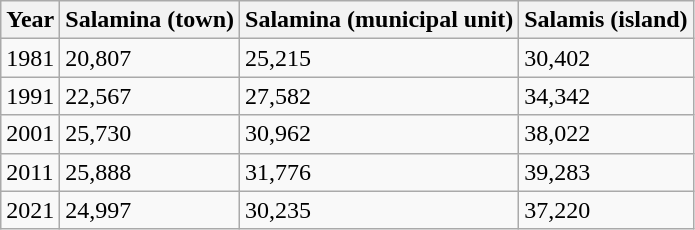<table class="wikitable">
<tr>
<th>Year</th>
<th>Salamina (town)</th>
<th>Salamina (municipal unit)</th>
<th>Salamis (island)</th>
</tr>
<tr>
<td>1981</td>
<td>20,807</td>
<td>25,215</td>
<td>30,402</td>
</tr>
<tr>
<td>1991</td>
<td>22,567</td>
<td>27,582</td>
<td>34,342</td>
</tr>
<tr>
<td>2001</td>
<td>25,730</td>
<td>30,962</td>
<td>38,022</td>
</tr>
<tr>
<td>2011</td>
<td>25,888</td>
<td>31,776</td>
<td>39,283</td>
</tr>
<tr>
<td>2021</td>
<td>24,997</td>
<td>30,235</td>
<td>37,220</td>
</tr>
</table>
